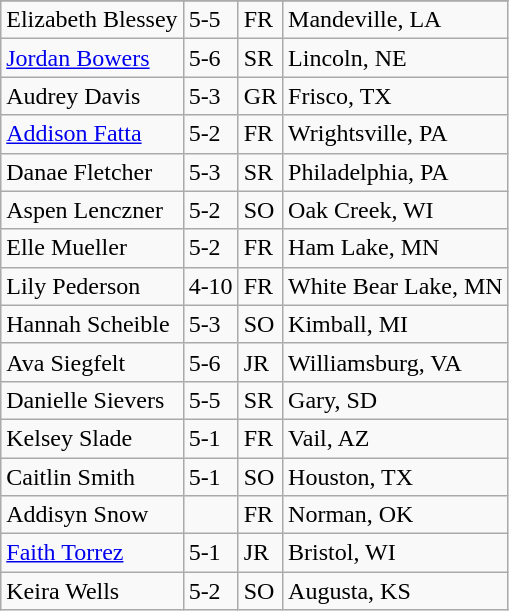<table class="wikitable">
<tr>
</tr>
<tr>
<td>Elizabeth Blessey</td>
<td>5-5</td>
<td>FR</td>
<td>Mandeville, LA</td>
</tr>
<tr>
<td><a href='#'>Jordan Bowers</a></td>
<td>5-6</td>
<td>SR</td>
<td>Lincoln, NE</td>
</tr>
<tr>
<td>Audrey Davis</td>
<td>5-3</td>
<td>GR</td>
<td>Frisco, TX</td>
</tr>
<tr>
<td><a href='#'>Addison Fatta</a></td>
<td>5-2</td>
<td>FR</td>
<td>Wrightsville, PA</td>
</tr>
<tr>
<td>Danae Fletcher</td>
<td>5-3</td>
<td>SR</td>
<td>Philadelphia, PA</td>
</tr>
<tr>
<td>Aspen Lenczner</td>
<td>5-2</td>
<td>SO</td>
<td>Oak Creek, WI</td>
</tr>
<tr>
<td>Elle Mueller</td>
<td>5-2</td>
<td>FR</td>
<td>Ham Lake, MN</td>
</tr>
<tr>
<td>Lily Pederson</td>
<td>4-10</td>
<td>FR</td>
<td>White Bear Lake, MN</td>
</tr>
<tr>
<td>Hannah Scheible</td>
<td>5-3</td>
<td>SO</td>
<td>Kimball, MI</td>
</tr>
<tr>
<td>Ava Siegfelt</td>
<td>5-6</td>
<td>JR</td>
<td>Williamsburg, VA</td>
</tr>
<tr>
<td>Danielle Sievers</td>
<td>5-5</td>
<td>SR</td>
<td>Gary, SD</td>
</tr>
<tr>
<td>Kelsey Slade</td>
<td>5-1</td>
<td>FR</td>
<td>Vail, AZ</td>
</tr>
<tr>
<td>Caitlin Smith</td>
<td>5-1</td>
<td>SO</td>
<td>Houston, TX</td>
</tr>
<tr>
<td>Addisyn Snow</td>
<td></td>
<td>FR</td>
<td>Norman, OK</td>
</tr>
<tr>
<td><a href='#'>Faith Torrez</a></td>
<td>5-1</td>
<td>JR</td>
<td>Bristol, WI</td>
</tr>
<tr>
<td>Keira Wells</td>
<td>5-2</td>
<td>SO</td>
<td>Augusta, KS</td>
</tr>
</table>
